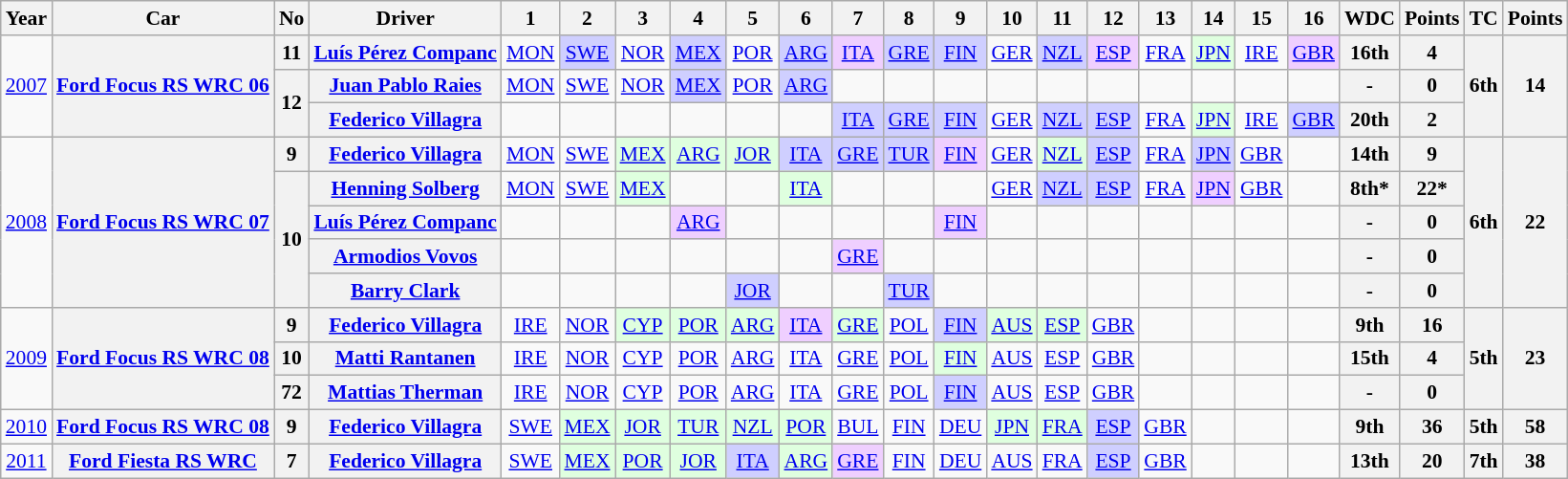<table class="wikitable" style="text-align:center; font-size:90%">
<tr>
<th>Year</th>
<th>Car</th>
<th>No</th>
<th>Driver</th>
<th>1</th>
<th>2</th>
<th>3</th>
<th>4</th>
<th>5</th>
<th>6</th>
<th>7</th>
<th>8</th>
<th>9</th>
<th>10</th>
<th>11</th>
<th>12</th>
<th>13</th>
<th>14</th>
<th>15</th>
<th>16</th>
<th>WDC</th>
<th>Points</th>
<th>TC</th>
<th>Points</th>
</tr>
<tr>
<td rowspan=3><a href='#'>2007</a></td>
<th rowspan=3><a href='#'>Ford Focus RS WRC 06</a></th>
<th>11</th>
<th> <a href='#'>Luís Pérez Companc</a></th>
<td><a href='#'>MON</a></td>
<td style="background:#CFCFFF;"><a href='#'>SWE</a><br></td>
<td><a href='#'>NOR</a></td>
<td style="background:#CFCFFF;"><a href='#'>MEX</a><br></td>
<td><a href='#'>POR</a><br></td>
<td style="background:#CFCFFF;"><a href='#'>ARG</a><br></td>
<td style="background:#EFCFFF;"><a href='#'>ITA</a><br></td>
<td style="background:#CFCFFF;"><a href='#'>GRE</a><br></td>
<td style="background:#CFCFFF;"><a href='#'>FIN</a><br></td>
<td><a href='#'>GER</a></td>
<td style="background:#CFCFFF;"><a href='#'>NZL</a><br></td>
<td style="background:#EFCFFF;"><a href='#'>ESP</a><br></td>
<td><a href='#'>FRA</a></td>
<td style="background:#DFFFDF;"><a href='#'>JPN</a><br></td>
<td><a href='#'>IRE</a></td>
<td style="background:#EFCFFF;"><a href='#'>GBR</a><br></td>
<th>16th</th>
<th>4</th>
<th rowspan=3>6th</th>
<th rowspan=3>14</th>
</tr>
<tr>
<th rowspan=2>12</th>
<th> <a href='#'>Juan Pablo Raies</a></th>
<td><a href='#'>MON</a></td>
<td><a href='#'>SWE</a><br></td>
<td><a href='#'>NOR</a></td>
<td style="background:#CFCFFF;"><a href='#'>MEX</a><br></td>
<td><a href='#'>POR</a></td>
<td style="background:#CFCFFF;"><a href='#'>ARG</a><br></td>
<td></td>
<td></td>
<td></td>
<td></td>
<td></td>
<td></td>
<td></td>
<td></td>
<td></td>
<td></td>
<th>-</th>
<th>0</th>
</tr>
<tr>
<th> <a href='#'>Federico Villagra</a></th>
<td></td>
<td></td>
<td></td>
<td></td>
<td></td>
<td></td>
<td style="background:#CFCFFF;"><a href='#'>ITA</a><br></td>
<td style="background:#CFCFFF;"><a href='#'>GRE</a><br></td>
<td style="background:#CFCFFF;"><a href='#'>FIN</a><br></td>
<td><a href='#'>GER</a></td>
<td style="background:#CFCFFF;"><a href='#'>NZL</a><br></td>
<td style="background:#CFCFFF;"><a href='#'>ESP</a><br></td>
<td><a href='#'>FRA</a></td>
<td style="background:#DFFFDF;"><a href='#'>JPN</a><br></td>
<td><a href='#'>IRE</a></td>
<td style="background:#CFCFFF;"><a href='#'>GBR</a><br></td>
<th>20th</th>
<th>2</th>
</tr>
<tr>
<td rowspan=5><a href='#'>2008</a></td>
<th rowspan=5><a href='#'>Ford Focus RS WRC 07</a></th>
<th>9</th>
<th> <a href='#'>Federico Villagra</a></th>
<td><a href='#'>MON</a></td>
<td><a href='#'>SWE</a></td>
<td style="background:#DFFFDF;"><a href='#'>MEX</a><br></td>
<td style="background:#DFFFDF;"><a href='#'>ARG</a><br></td>
<td style="background:#DFFFDF;"><a href='#'>JOR</a><br></td>
<td style="background:#CFCFFF;"><a href='#'>ITA</a><br></td>
<td style="background:#CFCFFF;"><a href='#'>GRE</a><br></td>
<td style="background:#CFCFFF;"><a href='#'>TUR</a><br></td>
<td style="background:#EFCFFF;"><a href='#'>FIN</a><br></td>
<td><a href='#'>GER</a></td>
<td style="background:#DFFFDF;"><a href='#'>NZL</a><br></td>
<td style="background:#CFCFFF;"><a href='#'>ESP</a><br></td>
<td><a href='#'>FRA</a></td>
<td style="background:#CFCFFF;"><a href='#'>JPN</a><br></td>
<td><a href='#'>GBR</a></td>
<td></td>
<th>14th</th>
<th>9</th>
<th rowspan=5>6th</th>
<th rowspan=5>22</th>
</tr>
<tr>
<th rowspan=4>10</th>
<th> <a href='#'>Henning Solberg</a></th>
<td><a href='#'>MON</a></td>
<td><a href='#'>SWE</a></td>
<td style="background:#DFFFDF;"><a href='#'>MEX</a><br></td>
<td></td>
<td></td>
<td style="background:#DFFFDF;"><a href='#'>ITA</a><br></td>
<td></td>
<td></td>
<td></td>
<td><a href='#'>GER</a></td>
<td style="background:#CFCFFF;"><a href='#'>NZL</a><br></td>
<td style="background:#CFCFFF;"><a href='#'>ESP</a><br></td>
<td><a href='#'>FRA</a></td>
<td style="background:#EFCFFF;"><a href='#'>JPN</a><br></td>
<td><a href='#'>GBR</a></td>
<td></td>
<th>8th*</th>
<th>22*</th>
</tr>
<tr>
<th> <a href='#'>Luís Pérez Companc</a></th>
<td></td>
<td></td>
<td></td>
<td style="background:#EFCFFF;"><a href='#'>ARG</a><br></td>
<td></td>
<td></td>
<td></td>
<td></td>
<td style="background:#EFCFFF;"><a href='#'>FIN</a><br></td>
<td></td>
<td></td>
<td></td>
<td></td>
<td></td>
<td></td>
<td></td>
<th>-</th>
<th>0</th>
</tr>
<tr>
<th> <a href='#'>Armodios Vovos</a></th>
<td></td>
<td></td>
<td></td>
<td></td>
<td></td>
<td></td>
<td style="background:#EFCFFF;"><a href='#'>GRE</a><br></td>
<td></td>
<td></td>
<td></td>
<td></td>
<td></td>
<td></td>
<td></td>
<td></td>
<td></td>
<th>-</th>
<th>0</th>
</tr>
<tr>
<th> <a href='#'>Barry Clark</a></th>
<td></td>
<td></td>
<td></td>
<td></td>
<td style="background:#CFCFFF;"><a href='#'>JOR</a><br></td>
<td></td>
<td></td>
<td style="background:#CFCFFF;"><a href='#'>TUR</a><br></td>
<td></td>
<td></td>
<td></td>
<td></td>
<td></td>
<td></td>
<td></td>
<td></td>
<th>-</th>
<th>0</th>
</tr>
<tr>
<td rowspan=3><a href='#'>2009</a></td>
<th rowspan=3><a href='#'>Ford Focus RS WRC 08</a></th>
<th>9</th>
<th> <a href='#'>Federico Villagra</a></th>
<td><a href='#'>IRE</a></td>
<td><a href='#'>NOR</a></td>
<td style="background:#dfffdf;"><a href='#'>CYP</a><br></td>
<td style="background:#dfffdf;"><a href='#'>POR</a><br></td>
<td style="background:#dfffdf;"><a href='#'>ARG</a><br></td>
<td style="background:#EFCFFF;"><a href='#'>ITA</a><br></td>
<td style="background:#dfffdf;"><a href='#'>GRE</a><br></td>
<td><a href='#'>POL</a></td>
<td style="background:#cfcfff;"><a href='#'>FIN</a><br></td>
<td style="background:#dfffdf;"><a href='#'>AUS</a><br></td>
<td style="background:#dfffdf;"><a href='#'>ESP</a><br></td>
<td><a href='#'>GBR</a></td>
<td></td>
<td></td>
<td></td>
<td></td>
<th>9th</th>
<th>16</th>
<th rowspan=3>5th</th>
<th rowspan=3>23</th>
</tr>
<tr>
<th>10</th>
<th> <a href='#'>Matti Rantanen</a></th>
<td><a href='#'>IRE</a></td>
<td><a href='#'>NOR</a></td>
<td><a href='#'>CYP</a></td>
<td><a href='#'>POR</a></td>
<td><a href='#'>ARG</a></td>
<td><a href='#'>ITA</a></td>
<td><a href='#'>GRE</a></td>
<td><a href='#'>POL</a></td>
<td style="background:#dfffdf;"><a href='#'>FIN</a><br></td>
<td><a href='#'>AUS</a></td>
<td><a href='#'>ESP</a></td>
<td><a href='#'>GBR</a></td>
<td></td>
<td></td>
<td></td>
<td></td>
<th>15th</th>
<th>4</th>
</tr>
<tr>
<th>72</th>
<th> <a href='#'>Mattias Therman</a></th>
<td><a href='#'>IRE</a></td>
<td><a href='#'>NOR</a></td>
<td><a href='#'>CYP</a></td>
<td><a href='#'>POR</a></td>
<td><a href='#'>ARG</a></td>
<td><a href='#'>ITA</a></td>
<td><a href='#'>GRE</a></td>
<td><a href='#'>POL</a></td>
<td style="background:#CFCFFF;"><a href='#'>FIN</a><br></td>
<td><a href='#'>AUS</a></td>
<td><a href='#'>ESP</a></td>
<td><a href='#'>GBR</a></td>
<td></td>
<td></td>
<td></td>
<td></td>
<th>-</th>
<th>0</th>
</tr>
<tr>
<td><a href='#'>2010</a></td>
<th><a href='#'>Ford Focus RS WRC 08</a></th>
<th>9</th>
<th> <a href='#'>Federico Villagra</a></th>
<td><a href='#'>SWE</a></td>
<td style="background:#DFFFDF;"><a href='#'>MEX</a><br></td>
<td style="background:#DFFFDF;"><a href='#'>JOR</a><br></td>
<td style="background:#DFFFDF;"><a href='#'>TUR</a><br></td>
<td style="background:#DFFFDF;"><a href='#'>NZL</a><br></td>
<td style="background:#DFFFDF;"><a href='#'>POR</a><br></td>
<td><a href='#'>BUL</a></td>
<td><a href='#'>FIN</a></td>
<td><a href='#'>DEU</a></td>
<td style="background:#DFFFDF;"><a href='#'>JPN</a><br></td>
<td style="background:#DFFFDF;"><a href='#'>FRA</a><br></td>
<td style="background:#CFCFFF;"><a href='#'>ESP</a><br></td>
<td><a href='#'>GBR</a></td>
<td></td>
<td></td>
<td></td>
<th>9th</th>
<th>36</th>
<th>5th</th>
<th>58</th>
</tr>
<tr>
<td><a href='#'>2011</a></td>
<th><a href='#'>Ford Fiesta RS WRC</a></th>
<th>7</th>
<th> <a href='#'>Federico Villagra</a></th>
<td><a href='#'>SWE</a></td>
<td style="background:#DFFFDF;"><a href='#'>MEX</a><br></td>
<td style="background:#DFFFDF;"><a href='#'>POR</a><br></td>
<td style="background:#DFFFDF;"><a href='#'>JOR</a><br></td>
<td style="background:#CFCFFF;"><a href='#'>ITA</a><br></td>
<td style="background:#DFFFDF;"><a href='#'>ARG</a><br></td>
<td style="background:#EFCFFF;"><a href='#'>GRE</a><br></td>
<td><a href='#'>FIN</a></td>
<td><a href='#'>DEU</a></td>
<td><a href='#'>AUS</a></td>
<td><a href='#'>FRA</a></td>
<td style="background:#CFCFFF;"><a href='#'>ESP</a><br></td>
<td><a href='#'>GBR</a></td>
<td></td>
<td></td>
<td></td>
<th>13th</th>
<th>20</th>
<th>7th</th>
<th>38</th>
</tr>
</table>
